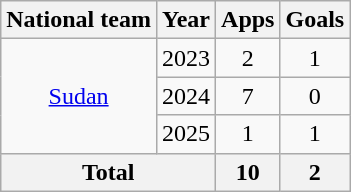<table class="wikitable" style="text-align: center;">
<tr>
<th>National team</th>
<th>Year</th>
<th>Apps</th>
<th>Goals</th>
</tr>
<tr>
<td rowspan="3"><a href='#'>Sudan</a></td>
<td>2023</td>
<td>2</td>
<td>1</td>
</tr>
<tr>
<td>2024</td>
<td>7</td>
<td>0</td>
</tr>
<tr>
<td>2025</td>
<td>1</td>
<td>1</td>
</tr>
<tr>
<th colspan="2">Total</th>
<th>10</th>
<th>2</th>
</tr>
</table>
